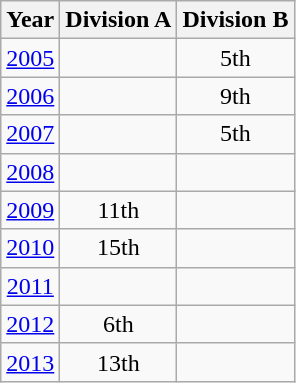<table class="wikitable" style="text-align:center">
<tr>
<th>Year</th>
<th>Division A</th>
<th>Division B</th>
</tr>
<tr>
<td><a href='#'>2005</a></td>
<td></td>
<td>5th</td>
</tr>
<tr>
<td><a href='#'>2006</a></td>
<td></td>
<td>9th</td>
</tr>
<tr>
<td><a href='#'>2007</a></td>
<td></td>
<td>5th</td>
</tr>
<tr>
<td><a href='#'>2008</a></td>
<td></td>
<td></td>
</tr>
<tr>
<td><a href='#'>2009</a></td>
<td>11th</td>
<td></td>
</tr>
<tr>
<td><a href='#'>2010</a></td>
<td>15th</td>
<td></td>
</tr>
<tr>
<td><a href='#'>2011</a></td>
<td></td>
<td></td>
</tr>
<tr>
<td><a href='#'>2012</a></td>
<td>6th</td>
<td></td>
</tr>
<tr>
<td><a href='#'>2013</a></td>
<td>13th</td>
<td></td>
</tr>
</table>
